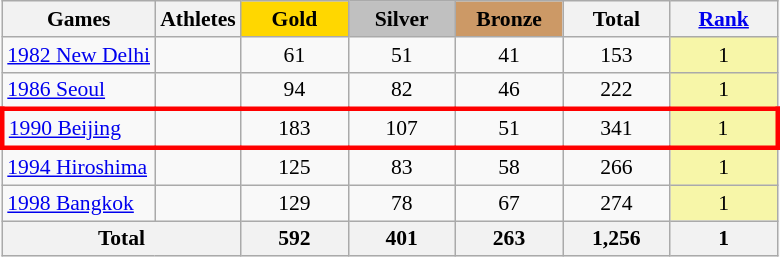<table class="wikitable" style="text-align:center; font-size:90%;">
<tr>
<th>Games</th>
<th>Athletes</th>
<td style="background:gold; width:4.5em; font-weight:bold;">Gold</td>
<td style="background:silver; width:4.5em; font-weight:bold;">Silver</td>
<td style="background:#c96; width:4.5em; font-weight:bold;">Bronze</td>
<th style="width:4.5em; font-weight:bold;">Total</th>
<th style="width:4.5em; font-weight:bold;"><a href='#'>Rank</a></th>
</tr>
<tr>
<td align=left> <a href='#'>1982 New Delhi</a></td>
<td></td>
<td>61</td>
<td>51</td>
<td>41</td>
<td>153</td>
<td bgcolor=f7f6a8>1</td>
</tr>
<tr>
<td align=left> <a href='#'>1986 Seoul</a></td>
<td></td>
<td>94</td>
<td>82</td>
<td>46</td>
<td>222</td>
<td bgcolor=f7f6a8>1</td>
</tr>
<tr style="border: 3px solid red">
<td align=left> <a href='#'>1990 Beijing</a></td>
<td></td>
<td>183</td>
<td>107</td>
<td>51</td>
<td>341</td>
<td bgcolor=f7f6a8>1</td>
</tr>
<tr>
<td align=left> <a href='#'>1994 Hiroshima</a></td>
<td></td>
<td>125</td>
<td>83</td>
<td>58</td>
<td>266</td>
<td bgcolor=f7f6a8>1</td>
</tr>
<tr>
<td align=left> <a href='#'>1998 Bangkok</a></td>
<td></td>
<td>129</td>
<td>78</td>
<td>67</td>
<td>274</td>
<td bgcolor=f7f6a8>1</td>
</tr>
<tr>
<th colspan=2>Total</th>
<th>592</th>
<th>401</th>
<th>263</th>
<th>1,256</th>
<th>1</th>
</tr>
</table>
